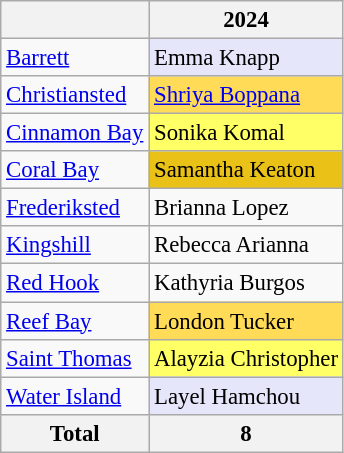<table class="wikitable" style="font-size: 95%">
<tr>
<th></th>
<th>2024</th>
</tr>
<tr>
<td><a href='#'>Barrett</a></td>
<td bgcolor=#E6E6FA>Emma Knapp </td>
</tr>
<tr>
<td><a href='#'>Christiansted</a></td>
<td bgcolor=#FFDB58><a href='#'>Shriya Boppana</a> </td>
</tr>
<tr>
<td><a href='#'>Cinnamon Bay</a></td>
<td bgcolor=#FFFF66>Sonika Komal </td>
</tr>
<tr>
<td><a href='#'>Coral Bay</a></td>
<td bgcolor=#EAC117>Samantha Keaton   </td>
</tr>
<tr>
<td><a href='#'>Frederiksted</a></td>
<td>Brianna Lopez</td>
</tr>
<tr>
<td><a href='#'>Kingshill</a></td>
<td>Rebecca Arianna</td>
</tr>
<tr>
<td><a href='#'>Red Hook</a></td>
<td>Kathyria Burgos</td>
</tr>
<tr>
<td><a href='#'>Reef Bay</a></td>
<td bgcolor=#FFDB58>London Tucker </td>
</tr>
<tr>
<td><a href='#'>Saint Thomas</a></td>
<td bgcolor=#FFFF66>Alayzia Christopher </td>
</tr>
<tr>
<td><a href='#'>Water Island</a></td>
<td bgcolor=#E6E6FA>Layel Hamchou </td>
</tr>
<tr>
<th>Total</th>
<th>8</th>
</tr>
</table>
